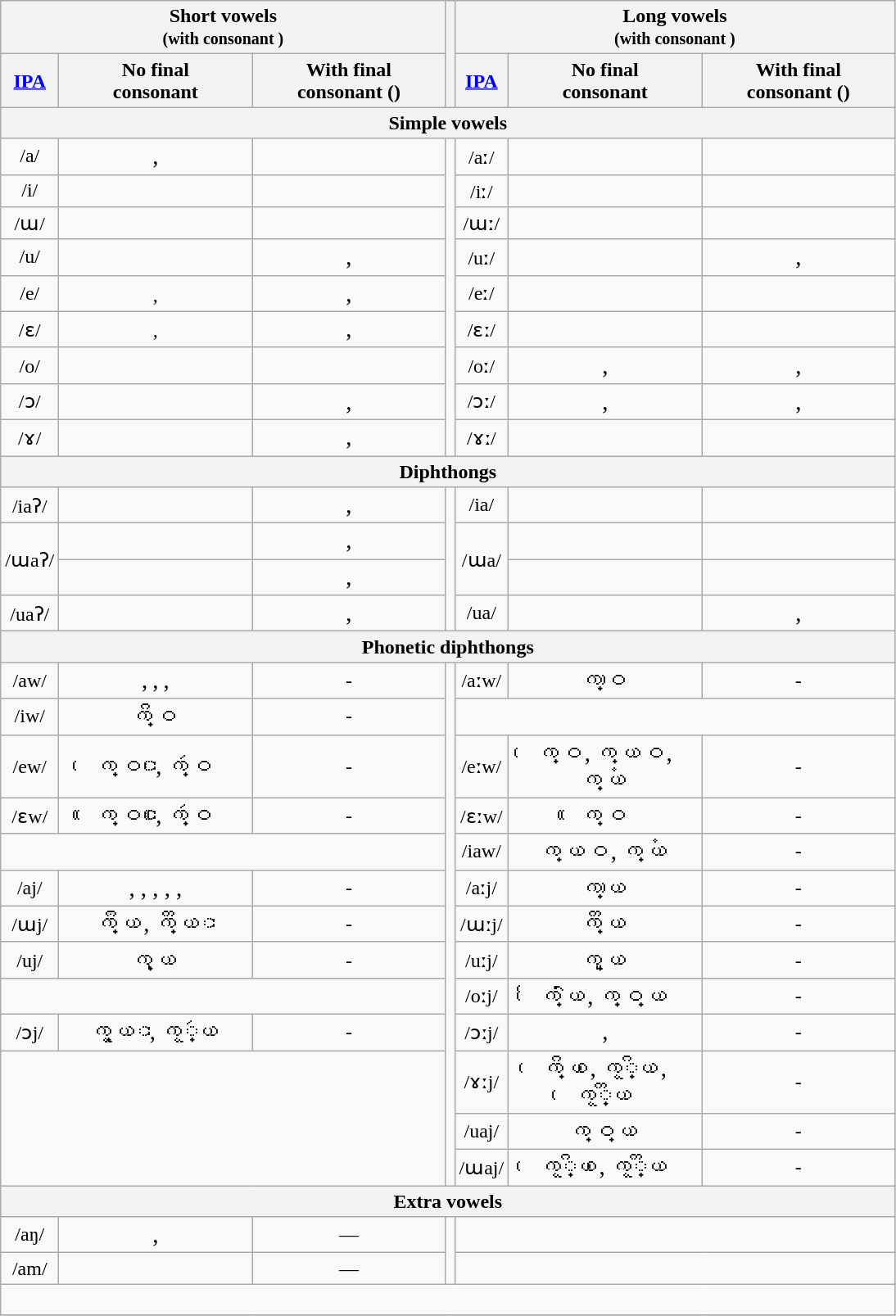<table class="wikitable" style="float: left; margin-right: 1em; text-align: center;">
<tr>
<th colspan="3">Short vowels<br><small>(with consonant )</small></th>
<th rowspan="2"></th>
<th colspan="3">Long vowels<br><small>(with consonant )</small></th>
</tr>
<tr>
<th><strong><a href='#'>IPA</a></strong></th>
<th style="width: 150px;">No final <br>consonant</th>
<th style="width: 150px;">With final <br>consonant ()</th>
<th><strong><a href='#'>IPA</a></strong></th>
<th style="width: 150px;">No final <br>consonant</th>
<th style="width: 150px;">With final <br>consonant ()</th>
</tr>
<tr>
<th colspan="7">Simple vowels</th>
</tr>
<tr>
<td>/a/</td>
<td><big>, </big></td>
<td><big></big></td>
<td rowspan="9"></td>
<td>/aː/</td>
<td><big></big></td>
<td><big></big></td>
</tr>
<tr>
<td>/i/</td>
<td><big></big></td>
<td><big></big></td>
<td>/iː/</td>
<td><big></big></td>
<td><big></big></td>
</tr>
<tr>
<td>/ɯ/</td>
<td><big></big></td>
<td><big></big></td>
<td>/ɯː/</td>
<td><big></big></td>
<td><big></big></td>
</tr>
<tr>
<td>/u/</td>
<td><big></big></td>
<td><big>, </big></td>
<td>/uː/</td>
<td><big></big></td>
<td><big>, </big></td>
</tr>
<tr>
<td>/e/</td>
<td><big></big>, <big></big></td>
<td><big>, </big></td>
<td>/eː/</td>
<td><big></big></td>
<td><big></big></td>
</tr>
<tr>
<td>/ɛ/</td>
<td><big></big>, <big></big></td>
<td><big>,</big> <big></big></td>
<td>/ɛː/</td>
<td><big></big></td>
<td><big></big></td>
</tr>
<tr>
<td>/o/</td>
<td><big></big></td>
<td><big></big></td>
<td>/oː/</td>
<td><big>,</big> <big></big></td>
<td><big>, </big></td>
</tr>
<tr>
<td>/ɔ/</td>
<td><big></big></td>
<td><big>, </big></td>
<td>/ɔː/</td>
<td><big>, </big></td>
<td><big>, </big></td>
</tr>
<tr>
<td>/ɤ/</td>
<td><big></big></td>
<td><big>, </big></td>
<td>/ɤː/</td>
<td><big></big></td>
<td><big></big></td>
</tr>
<tr>
<th colspan="7"><strong>Diphthongs</strong></th>
</tr>
<tr>
<td>/iaʔ/</td>
<td><big></big></td>
<td><big>, </big></td>
<td rowspan="4"></td>
<td>/ia/</td>
<td><big></big></td>
<td><big></big></td>
</tr>
<tr>
<td rowspan="2">/ɯaʔ/</td>
<td><big></big></td>
<td><big>, </big></td>
<td rowspan="2">/ɯa/</td>
<td><big></big></td>
<td><big></big></td>
</tr>
<tr>
<td><big></big></td>
<td><big>, </big></td>
<td><big></big></td>
<td><big></big></td>
</tr>
<tr>
<td>/uaʔ/</td>
<td><big></big></td>
<td><big>, </big></td>
<td>/ua/</td>
<td><big></big></td>
<td><big>, </big></td>
</tr>
<tr>
<th colspan="7"><strong>Phonetic diphthongs</strong></th>
</tr>
<tr>
<td>/aw/</td>
<td><big>,</big> <big>,</big> <big>,</big> <big></big></td>
<td>-</td>
<td rowspan="13"></td>
<td>/aːw/</td>
<td><big>ᨠᩣ᩠ᩅ</big></td>
<td>-</td>
</tr>
<tr>
<td>/iw/</td>
<td><big>ᨠᩥ᩠ᩅ</big></td>
<td>-</td>
<td colspan="3"></td>
</tr>
<tr>
<td>/ew/</td>
<td><big>ᨠᩮ᩠ᩅᩡ, ᨠᩮᩢ᩠ᩅ</big></td>
<td>-</td>
<td>/eːw/</td>
<td><big>ᨠᩮ᩠ᩅ, ᨠ᩠ᨿᩅ, ᨠ᩠ᨿᩴ</big></td>
<td>-</td>
</tr>
<tr>
<td>/ɛw/</td>
<td><big>ᨠᩯ᩠ᩅᩡ, ᨠᩯᩢ᩠ᩅ</big></td>
<td>-</td>
<td>/ɛːw/</td>
<td><big>ᨠᩯ᩠ᩅ</big></td>
<td>-</td>
</tr>
<tr>
<td colspan="3"></td>
<td>/iaw/</td>
<td><big>ᨠ᩠ᨿᩅ, ᨠ᩠ᨿᩴ</big></td>
<td>-</td>
</tr>
<tr>
<td>/aj/</td>
<td><big>, , , , ,</big> <big></big></td>
<td>-</td>
<td>/aːj/</td>
<td><big>ᨠᩣ᩠ᨿ</big></td>
<td>-</td>
</tr>
<tr>
<td>/ɯj/</td>
<td><big>ᨠᩧ᩠ᨿ, ᨠᩨ᩠ᨿᩡ</big></td>
<td>-</td>
<td>/ɯːj/</td>
<td><big>ᨠᩨ᩠ᨿ</big></td>
<td>-</td>
</tr>
<tr>
<td>/uj/</td>
<td><big>ᨠᩩ᩠ᨿ</big></td>
<td>-</td>
<td>/uːj/</td>
<td><big>ᨠᩪ᩠ᨿ</big></td>
<td>-</td>
</tr>
<tr>
<td colspan="3"></td>
<td>/oːj/</td>
<td><big>ᨠᩰᩫ᩠ᨿ, ᨠ᩠ᩅ᩠ᨿ</big></td>
<td>-</td>
</tr>
<tr>
<td>/ɔj/</td>
<td><big>ᨠᩬ᩠ᨿᩡ, ᨠᩬᩢ᩠ᨿ</big></td>
<td>-</td>
<td>/ɔːj/</td>
<td><big>,</big> <big></big></td>
<td>-</td>
</tr>
<tr>
<td colspan="3" rowspan="3"></td>
<td>/ɤːj/</td>
<td><big>ᨠᩮᩥ᩠ᨿ, ᨠᩮᩬᩥ᩠ᨿ, ᨠᩮᩬᩨ᩠ᨿ</big></td>
<td>-</td>
</tr>
<tr>
<td>/uaj/</td>
<td><big>ᨠ᩠ᩅ᩠ᨿ</big></td>
<td>-</td>
</tr>
<tr>
<td>/ɯaj/</td>
<td><big>ᨠᩮᩬᩥ᩠ᨿ, ᨠᩮᩬᩨ᩠ᨿ</big></td>
<td>-</td>
</tr>
<tr>
<th colspan="7"><strong>Extra vowels</strong></th>
</tr>
<tr>
<td>/aŋ/</td>
<td><big>,</big> <big></big></td>
<td>—</td>
<td rowspan="2"></td>
<td colspan="3"></td>
</tr>
<tr>
<td>/am/</td>
<td><big></big></td>
<td>—</td>
<td colspan="3"></td>
</tr>
<tr>
<td colspan="7"><br></td>
</tr>
<tr>
</tr>
</table>
